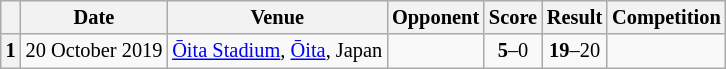<table class="wikitable plainrowheaders" style="font-size:85%;">
<tr>
<th scope=col></th>
<th scope=col data-sort-type=date>Date</th>
<th scope=col>Venue</th>
<th scope=col>Opponent</th>
<th scope=col>Score</th>
<th scope=col>Result</th>
<th scope=col>Competition</th>
</tr>
<tr>
<th scope=row>1</th>
<td>20 October 2019</td>
<td><a href='#'>Ōita Stadium</a>, <a href='#'>Ōita</a>, Japan</td>
<td></td>
<td align=center><strong>5</strong>–0</td>
<td align=center><strong>19</strong>–20</td>
<td></td>
</tr>
</table>
